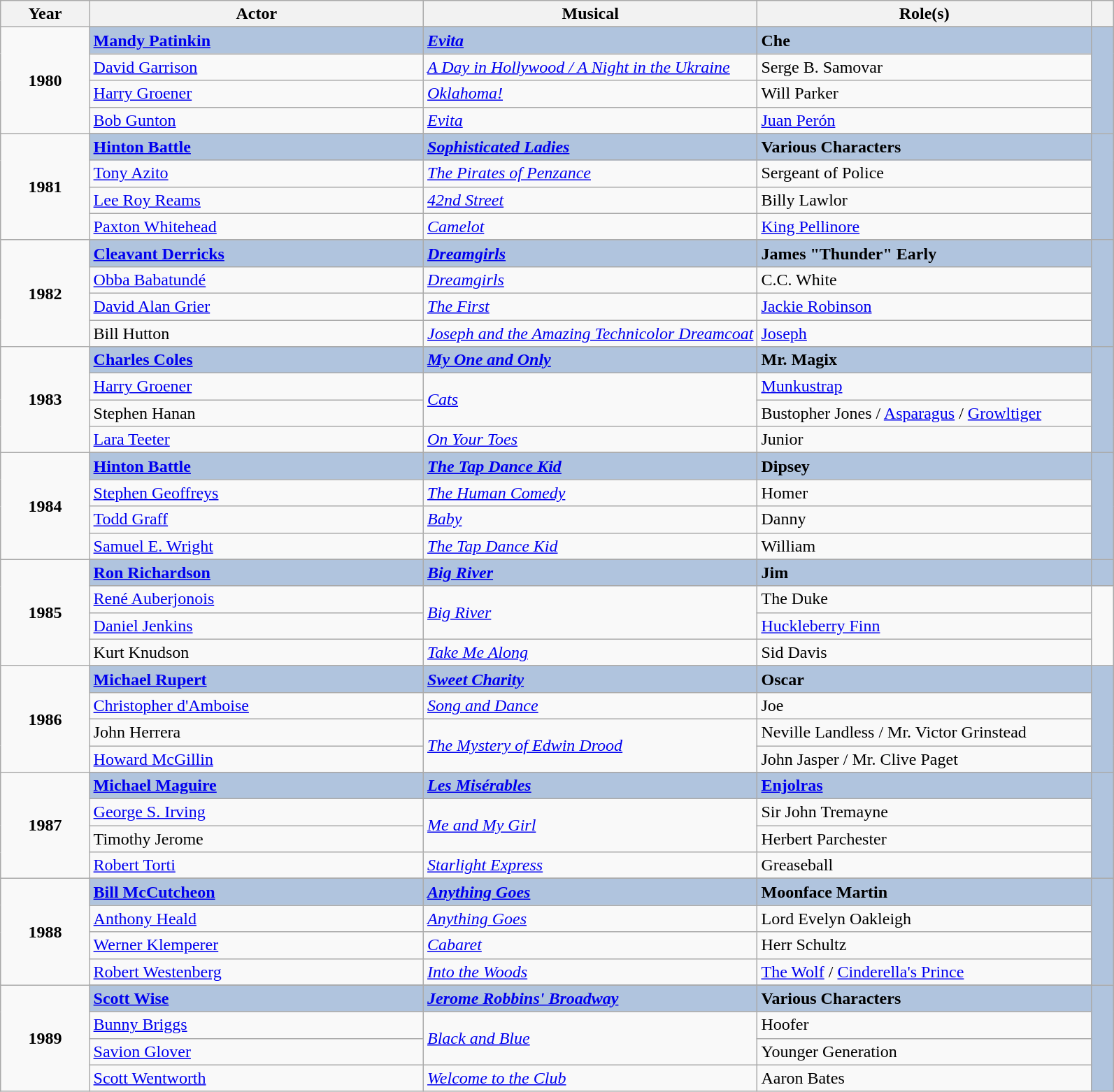<table class="wikitable sortable">
<tr>
<th scope="col" style="width:8%;">Year</th>
<th scope="col" style="width:30%;">Actor</th>
<th scope="col" style="width:30%;">Musical</th>
<th scope="col" style="width:30%;">Role(s)</th>
<th scope="col" style="width:2%;" class="unsortable"></th>
</tr>
<tr>
<td rowspan="5" align="center"><strong>1980</strong> <br> </td>
</tr>
<tr style="background:#B0C4DE">
<td><strong><a href='#'>Mandy Patinkin</a></strong></td>
<td><strong><em><a href='#'>Evita</a></em></strong></td>
<td><strong>Che</strong></td>
<td rowspan="5" align="center"></td>
</tr>
<tr>
<td><a href='#'>David Garrison</a></td>
<td><em><a href='#'>A Day in Hollywood / A Night in the Ukraine</a></em></td>
<td>Serge B. Samovar</td>
</tr>
<tr>
<td><a href='#'>Harry Groener</a></td>
<td><em><a href='#'>Oklahoma!</a></em></td>
<td>Will Parker</td>
</tr>
<tr>
<td><a href='#'>Bob Gunton</a></td>
<td><em><a href='#'>Evita</a></em></td>
<td><a href='#'>Juan Perón</a></td>
</tr>
<tr>
<td rowspan="5" align="center"><strong>1981</strong> <br> </td>
</tr>
<tr style="background:#B0C4DE">
<td><strong><a href='#'>Hinton Battle</a></strong></td>
<td><strong><em><a href='#'>Sophisticated Ladies</a></em></strong></td>
<td><strong>Various Characters</strong></td>
<td rowspan="5" align="center"></td>
</tr>
<tr>
<td><a href='#'>Tony Azito</a></td>
<td><em><a href='#'>The Pirates of Penzance</a></em></td>
<td>Sergeant of Police</td>
</tr>
<tr>
<td><a href='#'>Lee Roy Reams</a></td>
<td><em><a href='#'>42nd Street</a></em></td>
<td>Billy Lawlor</td>
</tr>
<tr>
<td><a href='#'>Paxton Whitehead</a></td>
<td><em><a href='#'>Camelot</a></em></td>
<td><a href='#'>King Pellinore</a></td>
</tr>
<tr>
<td rowspan="5" align="center"><strong>1982</strong> <br> </td>
</tr>
<tr style="background:#B0C4DE">
<td><strong><a href='#'>Cleavant Derricks</a></strong></td>
<td><strong><em><a href='#'>Dreamgirls</a></em></strong></td>
<td><strong>James "Thunder" Early</strong></td>
<td rowspan="5" align="center"></td>
</tr>
<tr>
<td><a href='#'>Obba Babatundé</a></td>
<td><em><a href='#'>Dreamgirls</a></em></td>
<td>C.C. White</td>
</tr>
<tr>
<td><a href='#'>David Alan Grier</a></td>
<td><em><a href='#'>The First</a></em></td>
<td><a href='#'>Jackie Robinson</a></td>
</tr>
<tr>
<td>Bill Hutton</td>
<td><em><a href='#'>Joseph and the Amazing Technicolor Dreamcoat</a></em></td>
<td><a href='#'>Joseph</a></td>
</tr>
<tr>
<td rowspan="5" align="center"><strong>1983</strong> <br> </td>
</tr>
<tr style="background:#B0C4DE">
<td><strong><a href='#'>Charles Coles</a></strong></td>
<td><strong><em><a href='#'>My One and Only</a></em></strong></td>
<td><strong>Mr. Magix</strong></td>
<td rowspan="5" align="center"></td>
</tr>
<tr>
<td><a href='#'>Harry Groener</a></td>
<td rowspan="2"><em><a href='#'>Cats</a></em></td>
<td><a href='#'>Munkustrap</a></td>
</tr>
<tr>
<td>Stephen Hanan</td>
<td>Bustopher Jones / <a href='#'>Asparagus</a> / <a href='#'>Growltiger</a></td>
</tr>
<tr>
<td><a href='#'>Lara Teeter</a></td>
<td><em><a href='#'>On Your Toes</a></em></td>
<td>Junior</td>
</tr>
<tr>
<td rowspan="5" align="center"><strong>1984</strong> <br> </td>
</tr>
<tr style="background:#B0C4DE">
<td><strong><a href='#'>Hinton Battle</a></strong></td>
<td><strong><em><a href='#'>The Tap Dance Kid</a></em></strong></td>
<td><strong>Dipsey</strong></td>
<td rowspan="5" align="center"></td>
</tr>
<tr>
<td><a href='#'>Stephen Geoffreys</a></td>
<td><em><a href='#'>The Human Comedy</a></em></td>
<td>Homer</td>
</tr>
<tr>
<td><a href='#'>Todd Graff</a></td>
<td><em><a href='#'>Baby</a></em></td>
<td>Danny</td>
</tr>
<tr>
<td><a href='#'>Samuel E. Wright</a></td>
<td><em><a href='#'>The Tap Dance Kid</a></em></td>
<td>William</td>
</tr>
<tr>
<td rowspan="5" align="center"><strong>1985</strong> <br> </td>
</tr>
<tr style="background:#B0C4DE">
<td><strong><a href='#'>Ron Richardson</a></strong></td>
<td><strong><em><a href='#'>Big River</a></em></strong></td>
<td><strong>Jim</strong></td>
<td></td>
</tr>
<tr>
<td><a href='#'>René Auberjonois</a></td>
<td rowspan="2"><em><a href='#'>Big River</a></em></td>
<td>The Duke</td>
</tr>
<tr>
<td><a href='#'>Daniel Jenkins</a></td>
<td><a href='#'>Huckleberry Finn</a></td>
</tr>
<tr>
<td>Kurt Knudson</td>
<td><em><a href='#'>Take Me Along</a></em></td>
<td>Sid Davis</td>
</tr>
<tr>
<td rowspan="5" align="center"><strong>1986</strong> <br> </td>
</tr>
<tr style="background:#B0C4DE">
<td><strong><a href='#'>Michael Rupert</a></strong></td>
<td><strong><em><a href='#'>Sweet Charity</a></em></strong></td>
<td><strong>Oscar</strong></td>
<td rowspan="5" align="center"></td>
</tr>
<tr>
<td><a href='#'>Christopher d'Amboise</a></td>
<td><em><a href='#'>Song and Dance</a></em></td>
<td>Joe</td>
</tr>
<tr>
<td>John Herrera</td>
<td rowspan="2"><em><a href='#'>The Mystery of Edwin Drood</a></em></td>
<td>Neville Landless / Mr. Victor Grinstead</td>
</tr>
<tr>
<td><a href='#'>Howard McGillin</a></td>
<td>John Jasper / Mr. Clive Paget</td>
</tr>
<tr>
<td rowspan="5" align="center"><strong>1987</strong> <br> </td>
</tr>
<tr style="background:#B0C4DE">
<td><strong><a href='#'>Michael Maguire</a></strong></td>
<td><strong><em><a href='#'>Les Misérables</a></em></strong></td>
<td><strong><a href='#'>Enjolras</a></strong></td>
<td rowspan="5" align="center"></td>
</tr>
<tr>
<td><a href='#'>George S. Irving</a></td>
<td rowspan="2"><em><a href='#'>Me and My Girl</a></em></td>
<td>Sir John Tremayne</td>
</tr>
<tr>
<td>Timothy Jerome</td>
<td>Herbert Parchester</td>
</tr>
<tr>
<td><a href='#'>Robert Torti</a></td>
<td><em><a href='#'>Starlight Express</a></em></td>
<td>Greaseball</td>
</tr>
<tr>
<td rowspan="5" align="center"><strong>1988</strong> <br> </td>
</tr>
<tr style="background:#B0C4DE">
<td><strong><a href='#'>Bill McCutcheon</a></strong></td>
<td><strong><em><a href='#'>Anything Goes</a></em></strong></td>
<td><strong>Moonface Martin</strong></td>
<td rowspan="5" align="center"></td>
</tr>
<tr>
<td><a href='#'>Anthony Heald</a></td>
<td><em><a href='#'>Anything Goes</a></em></td>
<td>Lord Evelyn Oakleigh</td>
</tr>
<tr>
<td><a href='#'>Werner Klemperer</a></td>
<td><em><a href='#'>Cabaret</a></em></td>
<td>Herr Schultz</td>
</tr>
<tr>
<td><a href='#'>Robert Westenberg</a></td>
<td><em><a href='#'>Into the Woods</a></em></td>
<td><a href='#'>The Wolf</a> / <a href='#'>Cinderella's Prince</a></td>
</tr>
<tr>
<td rowspan="5" align="center"><strong>1989</strong> <br> </td>
</tr>
<tr style="background:#B0C4DE">
<td><strong><a href='#'>Scott Wise</a></strong></td>
<td><strong><em><a href='#'>Jerome Robbins' Broadway</a></em></strong></td>
<td><strong>Various Characters</strong></td>
<td rowspan="5" align="center"></td>
</tr>
<tr>
<td><a href='#'>Bunny Briggs</a></td>
<td rowspan="2"><em><a href='#'>Black and Blue</a></em></td>
<td>Hoofer</td>
</tr>
<tr>
<td><a href='#'>Savion Glover</a></td>
<td>Younger Generation</td>
</tr>
<tr>
<td><a href='#'>Scott Wentworth</a></td>
<td><em><a href='#'>Welcome to the Club</a></em></td>
<td>Aaron Bates</td>
</tr>
</table>
